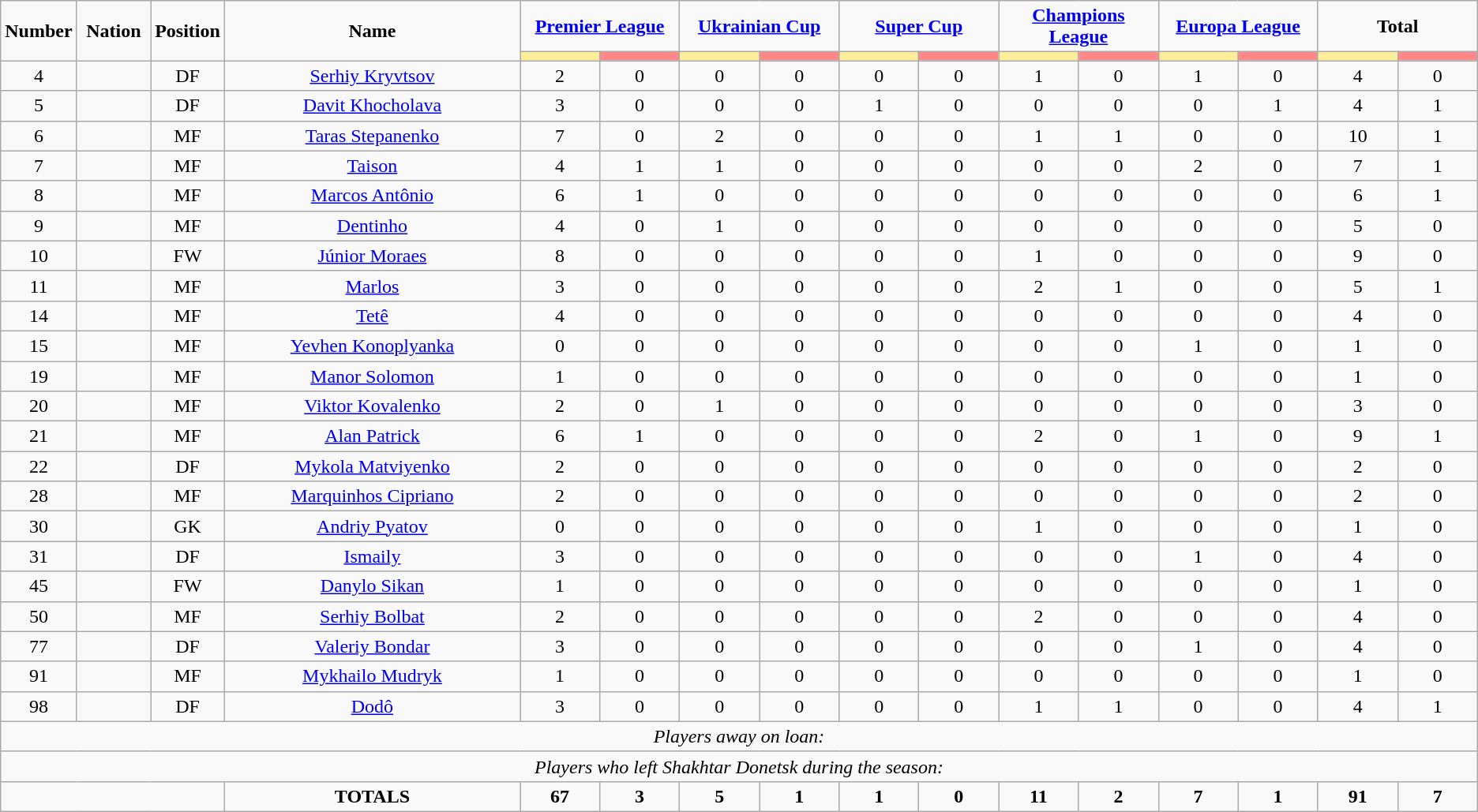<table class="wikitable" style="font-size: 100%; text-align: center;">
<tr>
<td rowspan="2" width="5%" align="center"><strong>Number</strong></td>
<td rowspan="2" width="5%" align="center"><strong>Nation</strong></td>
<td rowspan="2" width="5%" align="center"><strong>Position</strong></td>
<td rowspan="2" width="20%" align="center"><strong>Name</strong></td>
<td colspan="2" align="center"><strong><a href='#'>Premier League</a></strong></td>
<td colspan="2" align="center"><strong><a href='#'>Ukrainian Cup</a></strong></td>
<td colspan="2" align="center"><strong><a href='#'>Super Cup</a></strong></td>
<td colspan="2" align="center"><strong><a href='#'>Champions League</a></strong></td>
<td colspan="2" align="center"><strong><a href='#'>Europa League</a></strong></td>
<td colspan="2" align="center"><strong>Total</strong></td>
</tr>
<tr>
<th width=60 style="background: #FFEE99"></th>
<th width=60 style="background: #FF8888"></th>
<th width=60 style="background: #FFEE99"></th>
<th width=60 style="background: #FF8888"></th>
<th width=60 style="background: #FFEE99"></th>
<th width=60 style="background: #FF8888"></th>
<th width=60 style="background: #FFEE99"></th>
<th width=60 style="background: #FF8888"></th>
<th width=60 style="background: #FFEE99"></th>
<th width=60 style="background: #FF8888"></th>
<th width=60 style="background: #FFEE99"></th>
<th width=60 style="background: #FF8888"></th>
</tr>
<tr>
<td>4</td>
<td></td>
<td>DF</td>
<td><a href='#'>Serhiy Kryvtsov</a></td>
<td>2</td>
<td>0</td>
<td>0</td>
<td>0</td>
<td>0</td>
<td>0</td>
<td>1</td>
<td>0</td>
<td>1</td>
<td>0</td>
<td>4</td>
<td>0</td>
</tr>
<tr>
<td>5</td>
<td></td>
<td>DF</td>
<td><a href='#'>Davit Khocholava</a></td>
<td>3</td>
<td>0</td>
<td>0</td>
<td>0</td>
<td>1</td>
<td>0</td>
<td>0</td>
<td>0</td>
<td>0</td>
<td>1</td>
<td>4</td>
<td>1</td>
</tr>
<tr>
<td>6</td>
<td></td>
<td>MF</td>
<td><a href='#'>Taras Stepanenko</a></td>
<td>7</td>
<td>0</td>
<td>2</td>
<td>0</td>
<td>0</td>
<td>0</td>
<td>1</td>
<td>1</td>
<td>0</td>
<td>0</td>
<td>10</td>
<td>1</td>
</tr>
<tr>
<td>7</td>
<td></td>
<td>MF</td>
<td><a href='#'>Taison</a></td>
<td>4</td>
<td>1</td>
<td>1</td>
<td>0</td>
<td>0</td>
<td>0</td>
<td>0</td>
<td>0</td>
<td>2</td>
<td>0</td>
<td>7</td>
<td>1</td>
</tr>
<tr>
<td>8</td>
<td></td>
<td>MF</td>
<td><a href='#'>Marcos Antônio</a></td>
<td>6</td>
<td>1</td>
<td>0</td>
<td>0</td>
<td>0</td>
<td>0</td>
<td>0</td>
<td>0</td>
<td>0</td>
<td>0</td>
<td>6</td>
<td>1</td>
</tr>
<tr>
<td>9</td>
<td></td>
<td>MF</td>
<td><a href='#'>Dentinho</a></td>
<td>4</td>
<td>0</td>
<td>1</td>
<td>0</td>
<td>0</td>
<td>0</td>
<td>0</td>
<td>0</td>
<td>0</td>
<td>0</td>
<td>5</td>
<td>0</td>
</tr>
<tr>
<td>10</td>
<td></td>
<td>FW</td>
<td><a href='#'>Júnior Moraes</a></td>
<td>8</td>
<td>0</td>
<td>0</td>
<td>0</td>
<td>0</td>
<td>0</td>
<td>1</td>
<td>0</td>
<td>0</td>
<td>0</td>
<td>9</td>
<td>0</td>
</tr>
<tr>
<td>11</td>
<td></td>
<td>MF</td>
<td><a href='#'>Marlos</a></td>
<td>3</td>
<td>0</td>
<td>0</td>
<td>0</td>
<td>0</td>
<td>0</td>
<td>2</td>
<td>1</td>
<td>0</td>
<td>0</td>
<td>5</td>
<td>1</td>
</tr>
<tr>
<td>14</td>
<td></td>
<td>MF</td>
<td><a href='#'>Tetê</a></td>
<td>4</td>
<td>0</td>
<td>0</td>
<td>0</td>
<td>0</td>
<td>0</td>
<td>0</td>
<td>0</td>
<td>0</td>
<td>0</td>
<td>4</td>
<td>0</td>
</tr>
<tr>
<td>15</td>
<td></td>
<td>MF</td>
<td><a href='#'>Yevhen Konoplyanka</a></td>
<td>0</td>
<td>0</td>
<td>0</td>
<td>0</td>
<td>0</td>
<td>0</td>
<td>0</td>
<td>0</td>
<td>1</td>
<td>0</td>
<td>1</td>
<td>0</td>
</tr>
<tr>
<td>19</td>
<td></td>
<td>MF</td>
<td><a href='#'>Manor Solomon</a></td>
<td>1</td>
<td>0</td>
<td>0</td>
<td>0</td>
<td>0</td>
<td>0</td>
<td>0</td>
<td>0</td>
<td>0</td>
<td>0</td>
<td>1</td>
<td>0</td>
</tr>
<tr>
<td>20</td>
<td></td>
<td>MF</td>
<td><a href='#'>Viktor Kovalenko</a></td>
<td>2</td>
<td>0</td>
<td>1</td>
<td>0</td>
<td>0</td>
<td>0</td>
<td>0</td>
<td>0</td>
<td>0</td>
<td>0</td>
<td>3</td>
<td>0</td>
</tr>
<tr>
<td>21</td>
<td></td>
<td>MF</td>
<td><a href='#'>Alan Patrick</a></td>
<td>6</td>
<td>1</td>
<td>0</td>
<td>0</td>
<td>0</td>
<td>0</td>
<td>2</td>
<td>0</td>
<td>1</td>
<td>0</td>
<td>9</td>
<td>1</td>
</tr>
<tr>
<td>22</td>
<td></td>
<td>DF</td>
<td><a href='#'>Mykola Matviyenko</a></td>
<td>2</td>
<td>0</td>
<td>0</td>
<td>0</td>
<td>0</td>
<td>0</td>
<td>0</td>
<td>0</td>
<td>0</td>
<td>0</td>
<td>2</td>
<td>0</td>
</tr>
<tr>
<td>28</td>
<td></td>
<td>MF</td>
<td><a href='#'>Marquinhos Cipriano</a></td>
<td>2</td>
<td>0</td>
<td>0</td>
<td>0</td>
<td>0</td>
<td>0</td>
<td>0</td>
<td>0</td>
<td>0</td>
<td>0</td>
<td>2</td>
<td>0</td>
</tr>
<tr>
<td>30</td>
<td></td>
<td>GK</td>
<td><a href='#'>Andriy Pyatov</a></td>
<td>0</td>
<td>0</td>
<td>0</td>
<td>0</td>
<td>0</td>
<td>0</td>
<td>1</td>
<td>0</td>
<td>0</td>
<td>0</td>
<td>1</td>
<td>0</td>
</tr>
<tr>
<td>31</td>
<td></td>
<td>DF</td>
<td><a href='#'>Ismaily</a></td>
<td>3</td>
<td>0</td>
<td>0</td>
<td>0</td>
<td>0</td>
<td>0</td>
<td>0</td>
<td>0</td>
<td>1</td>
<td>0</td>
<td>4</td>
<td>0</td>
</tr>
<tr>
<td>45</td>
<td></td>
<td>FW</td>
<td><a href='#'>Danylo Sikan</a></td>
<td>1</td>
<td>0</td>
<td>0</td>
<td>0</td>
<td>0</td>
<td>0</td>
<td>0</td>
<td>0</td>
<td>0</td>
<td>0</td>
<td>1</td>
<td>0</td>
</tr>
<tr>
<td>50</td>
<td></td>
<td>MF</td>
<td><a href='#'>Serhiy Bolbat</a></td>
<td>2</td>
<td>0</td>
<td>0</td>
<td>0</td>
<td>0</td>
<td>0</td>
<td>2</td>
<td>0</td>
<td>0</td>
<td>0</td>
<td>4</td>
<td>0</td>
</tr>
<tr>
<td>77</td>
<td></td>
<td>DF</td>
<td><a href='#'>Valeriy Bondar</a></td>
<td>3</td>
<td>0</td>
<td>0</td>
<td>0</td>
<td>0</td>
<td>0</td>
<td>0</td>
<td>0</td>
<td>1</td>
<td>0</td>
<td>4</td>
<td>0</td>
</tr>
<tr>
<td>91</td>
<td></td>
<td>MF</td>
<td><a href='#'>Mykhailo Mudryk</a></td>
<td>1</td>
<td>0</td>
<td>0</td>
<td>0</td>
<td>0</td>
<td>0</td>
<td>0</td>
<td>0</td>
<td>0</td>
<td>0</td>
<td>1</td>
<td>0</td>
</tr>
<tr>
<td>98</td>
<td></td>
<td>DF</td>
<td><a href='#'>Dodô</a></td>
<td>3</td>
<td>0</td>
<td>0</td>
<td>0</td>
<td>0</td>
<td>0</td>
<td>1</td>
<td>1</td>
<td>0</td>
<td>0</td>
<td>4</td>
<td>1</td>
</tr>
<tr>
<td colspan="16"><em>Players away on loan:</em></td>
</tr>
<tr>
<td colspan="16"><em>Players who left Shakhtar Donetsk during the season:</em></td>
</tr>
<tr>
<td colspan="3"></td>
<td><strong>TOTALS</strong></td>
<td><strong>67</strong></td>
<td><strong>3</strong></td>
<td><strong>5</strong></td>
<td><strong>1</strong></td>
<td><strong>1</strong></td>
<td><strong>0</strong></td>
<td><strong>11</strong></td>
<td><strong>2</strong></td>
<td><strong>7</strong></td>
<td><strong>1</strong></td>
<td><strong>91</strong></td>
<td><strong>7</strong></td>
</tr>
</table>
